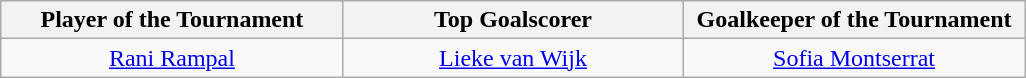<table class=wikitable style="margin:auto; text-align:center">
<tr>
<th style="width: 220px;">Player of the Tournament</th>
<th style="width: 220px;">Top Goalscorer</th>
<th style="width: 220px;">Goalkeeper of the Tournament</th>
</tr>
<tr>
<td> <a href='#'>Rani Rampal</a></td>
<td> <a href='#'>Lieke van Wijk</a></td>
<td> <a href='#'>Sofia Montserrat</a></td>
</tr>
</table>
